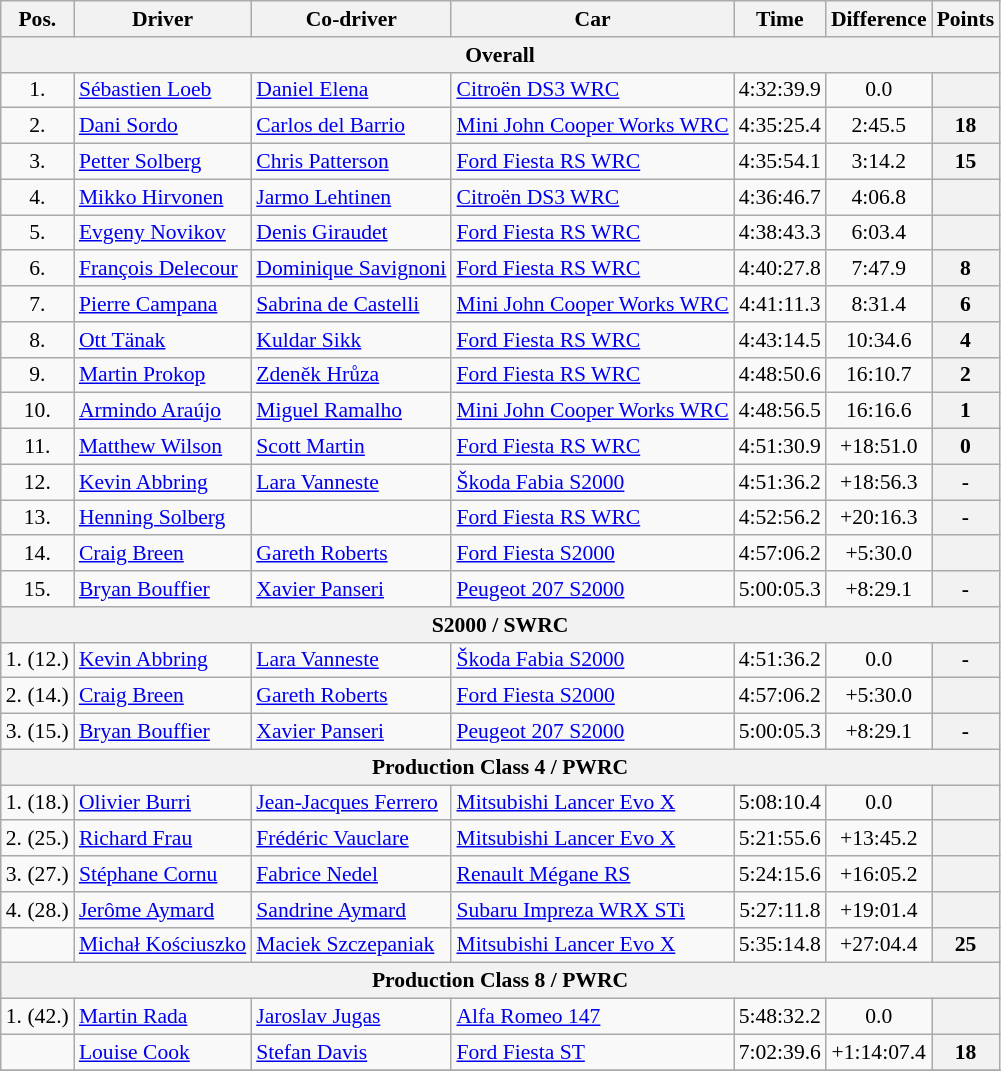<table class="wikitable" style="text-align: center; font-size: 90%; max-width: 950px;">
<tr>
<th>Pos.</th>
<th>Driver</th>
<th>Co-driver</th>
<th>Car</th>
<th>Time</th>
<th>Difference</th>
<th>Points</th>
</tr>
<tr>
<th colspan=7>Overall</th>
</tr>
<tr>
<td>1.</td>
<td align="left"> <a href='#'>Sébastien Loeb</a></td>
<td align="left"> <a href='#'>Daniel Elena</a></td>
<td align="left"><a href='#'>Citroën DS3 WRC</a></td>
<td>4:32:39.9</td>
<td>0.0</td>
<th></th>
</tr>
<tr>
<td>2.</td>
<td align="left"> <a href='#'>Dani Sordo</a></td>
<td align="left"> <a href='#'>Carlos del Barrio</a></td>
<td align="left"><a href='#'>Mini John Cooper Works WRC</a></td>
<td>4:35:25.4</td>
<td>2:45.5</td>
<th>18</th>
</tr>
<tr>
<td>3.</td>
<td align="left"> <a href='#'>Petter Solberg</a></td>
<td align="left"> <a href='#'>Chris Patterson</a></td>
<td align="left"><a href='#'>Ford Fiesta RS WRC</a></td>
<td>4:35:54.1</td>
<td>3:14.2</td>
<th>15</th>
</tr>
<tr>
<td>4.</td>
<td align="left"> <a href='#'>Mikko Hirvonen</a></td>
<td align="left"> <a href='#'>Jarmo Lehtinen</a></td>
<td align="left"><a href='#'>Citroën DS3 WRC</a></td>
<td>4:36:46.7</td>
<td>4:06.8</td>
<th></th>
</tr>
<tr>
<td>5.</td>
<td align="left"> <a href='#'>Evgeny Novikov</a></td>
<td align="left"> <a href='#'>Denis Giraudet</a></td>
<td align="left"><a href='#'>Ford Fiesta RS WRC</a></td>
<td>4:38:43.3</td>
<td>6:03.4</td>
<th></th>
</tr>
<tr>
<td>6.</td>
<td align="left"> <a href='#'>François Delecour</a></td>
<td align="left"> <a href='#'>Dominique Savignoni</a></td>
<td align="left"><a href='#'>Ford Fiesta RS WRC</a></td>
<td>4:40:27.8</td>
<td>7:47.9</td>
<th>8</th>
</tr>
<tr>
<td>7.</td>
<td align="left"> <a href='#'>Pierre Campana</a></td>
<td align="left"> <a href='#'>Sabrina de Castelli</a></td>
<td align="left"><a href='#'>Mini John Cooper Works WRC</a></td>
<td>4:41:11.3</td>
<td>8:31.4</td>
<th>6</th>
</tr>
<tr>
<td>8.</td>
<td align="left"> <a href='#'>Ott Tänak</a></td>
<td align="left"> <a href='#'>Kuldar Sikk</a></td>
<td align="left"><a href='#'>Ford Fiesta RS WRC</a></td>
<td>4:43:14.5</td>
<td>10:34.6</td>
<th>4</th>
</tr>
<tr>
<td>9.</td>
<td align="left"> <a href='#'>Martin Prokop</a></td>
<td align="left"> <a href='#'>Zdeněk Hrůza</a></td>
<td align="left"><a href='#'>Ford Fiesta RS WRC</a></td>
<td>4:48:50.6</td>
<td>16:10.7</td>
<th>2</th>
</tr>
<tr>
<td>10.</td>
<td align="left"> <a href='#'>Armindo Araújo</a></td>
<td align="left"> <a href='#'>Miguel Ramalho</a></td>
<td align="left"><a href='#'>Mini John Cooper Works WRC</a></td>
<td>4:48:56.5</td>
<td>16:16.6</td>
<th>1</th>
</tr>
<tr>
<td>11.</td>
<td align="left"> <a href='#'>Matthew Wilson</a></td>
<td align="left"> <a href='#'>Scott Martin</a></td>
<td align="left"><a href='#'>Ford Fiesta RS WRC</a></td>
<td>4:51:30.9</td>
<td>+18:51.0</td>
<th>0</th>
</tr>
<tr>
<td>12.</td>
<td align="left"> <a href='#'>Kevin Abbring</a></td>
<td align="left"> <a href='#'>Lara Vanneste</a></td>
<td align="left"><a href='#'>Škoda Fabia S2000</a></td>
<td>4:51:36.2</td>
<td>+18:56.3</td>
<th>-</th>
</tr>
<tr>
<td>13.</td>
<td align="left"> <a href='#'>Henning Solberg</a></td>
<td align="left"></td>
<td align="left"><a href='#'>Ford Fiesta RS WRC</a></td>
<td>4:52:56.2</td>
<td>+20:16.3</td>
<th>-</th>
</tr>
<tr>
<td>14.</td>
<td align="left"> <a href='#'>Craig Breen</a></td>
<td align="left"> <a href='#'>Gareth Roberts</a></td>
<td align="left"><a href='#'>Ford Fiesta S2000</a></td>
<td>4:57:06.2</td>
<td>+5:30.0</td>
<th></th>
</tr>
<tr>
<td>15.</td>
<td align="left"> <a href='#'>Bryan Bouffier</a></td>
<td align="left"> <a href='#'>Xavier Panseri</a></td>
<td align="left"><a href='#'>Peugeot 207 S2000</a></td>
<td>5:00:05.3</td>
<td>+8:29.1</td>
<th>-</th>
</tr>
<tr>
<th colspan=7>S2000 / SWRC</th>
</tr>
<tr>
<td>1. (12.)</td>
<td align="left"> <a href='#'>Kevin Abbring</a></td>
<td align="left"> <a href='#'>Lara Vanneste</a></td>
<td align="left"><a href='#'>Škoda Fabia S2000</a></td>
<td>4:51:36.2</td>
<td>0.0</td>
<th>-</th>
</tr>
<tr>
<td>2. (14.)</td>
<td align="left"> <a href='#'>Craig Breen</a></td>
<td align="left"> <a href='#'>Gareth Roberts</a></td>
<td align="left"><a href='#'>Ford Fiesta S2000</a></td>
<td>4:57:06.2</td>
<td>+5:30.0</td>
<th></th>
</tr>
<tr>
<td>3. (15.)</td>
<td align="left"> <a href='#'>Bryan Bouffier</a></td>
<td align="left"> <a href='#'>Xavier Panseri</a></td>
<td align="left"><a href='#'>Peugeot 207 S2000</a></td>
<td>5:00:05.3</td>
<td>+8:29.1</td>
<th>-</th>
</tr>
<tr>
<th colspan=7>Production Class 4 / PWRC</th>
</tr>
<tr>
<td>1. (18.)</td>
<td align="left"> <a href='#'>Olivier Burri</a></td>
<td align="left"> <a href='#'>Jean-Jacques Ferrero</a></td>
<td align="left"><a href='#'>Mitsubishi Lancer Evo X</a></td>
<td>5:08:10.4</td>
<td>0.0</td>
<th></th>
</tr>
<tr>
<td>2. (25.)</td>
<td align="left"> <a href='#'>Richard Frau</a></td>
<td align="left"> <a href='#'>Frédéric Vauclare</a></td>
<td align="left"><a href='#'>Mitsubishi Lancer Evo X</a></td>
<td>5:21:55.6</td>
<td>+13:45.2</td>
<th></th>
</tr>
<tr>
<td>3. (27.)</td>
<td align="left"> <a href='#'>Stéphane Cornu</a></td>
<td align="left"> <a href='#'>Fabrice Nedel</a></td>
<td align="left"><a href='#'>Renault Mégane RS</a></td>
<td>5:24:15.6</td>
<td>+16:05.2</td>
<th></th>
</tr>
<tr>
<td>4. (28.)</td>
<td align="left"> <a href='#'>Jerôme Aymard</a></td>
<td align="left"> <a href='#'>Sandrine Aymard</a></td>
<td align="left"><a href='#'>Subaru Impreza WRX STi</a></td>
<td>5:27:11.8</td>
<td>+19:01.4</td>
<th></th>
</tr>
<tr>
<td></td>
<td align="left"> <a href='#'>Michał Kościuszko</a></td>
<td align="left"> <a href='#'>Maciek Szczepaniak</a></td>
<td align="left"><a href='#'>Mitsubishi Lancer Evo X</a></td>
<td>5:35:14.8</td>
<td>+27:04.4</td>
<th>25</th>
</tr>
<tr>
<th colspan=7>Production Class 8 / PWRC</th>
</tr>
<tr>
<td>1. (42.)</td>
<td align="left"> <a href='#'>Martin Rada</a></td>
<td align="left"> <a href='#'>Jaroslav Jugas</a></td>
<td align="left"><a href='#'>Alfa Romeo 147</a></td>
<td>5:48:32.2</td>
<td>0.0</td>
<th></th>
</tr>
<tr>
<td></td>
<td align="left"> <a href='#'>Louise Cook</a></td>
<td align="left"> <a href='#'>Stefan Davis</a></td>
<td align="left"><a href='#'>Ford Fiesta ST</a></td>
<td>7:02:39.6</td>
<td>+1:14:07.4</td>
<th>18</th>
</tr>
<tr>
</tr>
</table>
